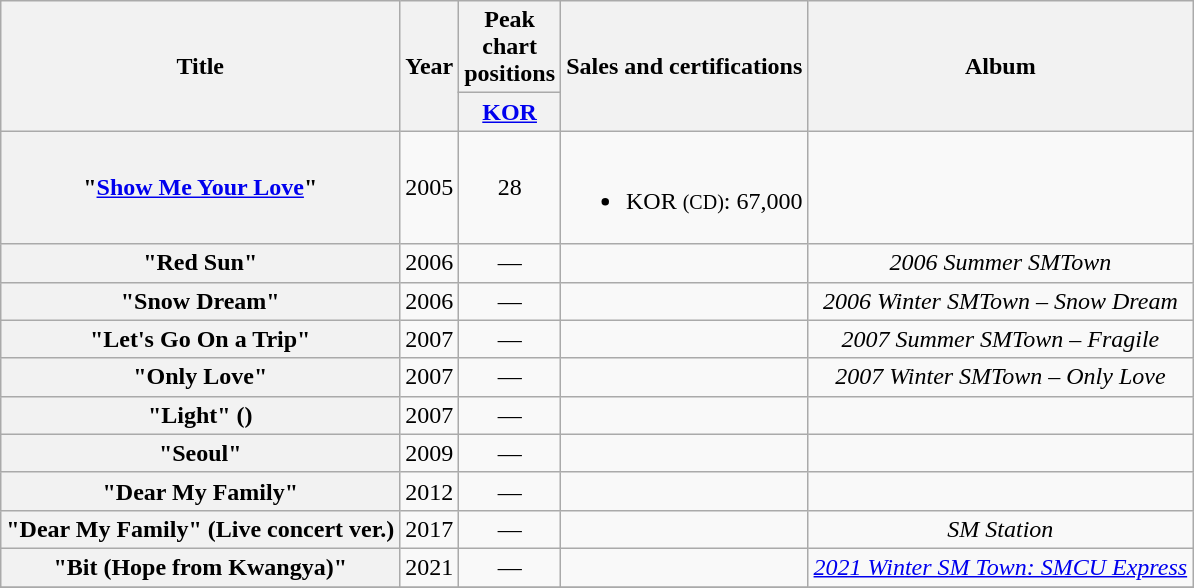<table class="wikitable plainrowheaders" style="text-align:center;">
<tr>
<th scope="col" rowspan="2">Title</th>
<th scope="col" rowspan="2">Year</th>
<th scope="col">Peak<br>chart<br>positions</th>
<th scope="col" rowspan="2">Sales and certifications</th>
<th scope="col" rowspan="2">Album</th>
</tr>
<tr>
<th scope="col" colspan="1"><a href='#'>KOR</a><br></th>
</tr>
<tr>
<th scope="row">"<a href='#'>Show Me Your Love</a>"<br></th>
<td>2005</td>
<td>28</td>
<td><br><ul><li>KOR <small>(CD)</small>: 67,000</li></ul></td>
<td></td>
</tr>
<tr>
<th scope="row">"Red Sun"</th>
<td>2006</td>
<td>—</td>
<td></td>
<td><em>2006 Summer SMTown</em></td>
</tr>
<tr>
<th scope="row">"Snow Dream"</th>
<td>2006</td>
<td>—</td>
<td></td>
<td><em>2006 Winter SMTown – Snow Dream</em></td>
</tr>
<tr>
<th scope="row">"Let's Go On a Trip"</th>
<td>2007</td>
<td>—</td>
<td></td>
<td><em>2007 Summer SMTown – Fragile</em></td>
</tr>
<tr>
<th scope="row">"Only Love"</th>
<td>2007</td>
<td>—</td>
<td></td>
<td><em>2007 Winter SMTown – Only Love</em></td>
</tr>
<tr>
<th scope="row">"Light" ()<br></th>
<td>2007</td>
<td>—</td>
<td></td>
<td></td>
</tr>
<tr>
<th scope="row">"Seoul"<br></th>
<td>2009</td>
<td>—</td>
<td></td>
<td></td>
</tr>
<tr>
<th scope="row">"Dear My Family"</th>
<td>2012</td>
<td>—</td>
<td></td>
<td></td>
</tr>
<tr>
<th scope="row">"Dear My Family" (Live concert ver.)</th>
<td>2017</td>
<td>—</td>
<td></td>
<td><em>SM Station</em></td>
</tr>
<tr>
<th scope="row">"Bit (Hope from Kwangya)"</th>
<td>2021</td>
<td>—</td>
<td></td>
<td><em><a href='#'>2021 Winter SM Town: SMCU Express</a></em></td>
</tr>
<tr>
</tr>
</table>
